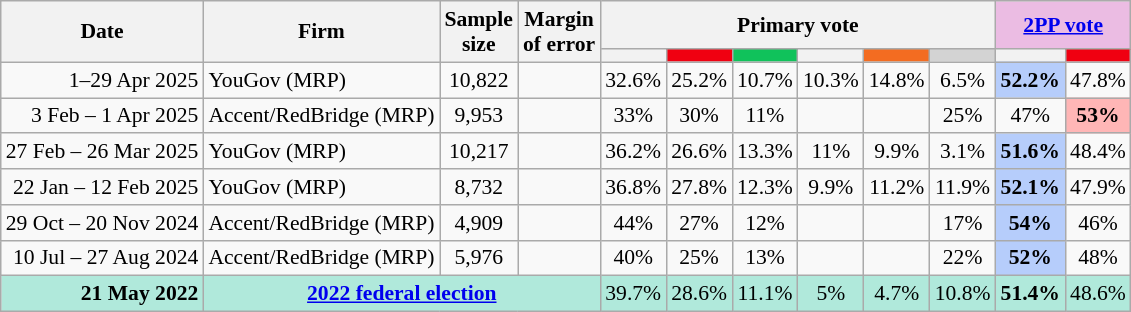<table class="nowrap wikitable tpl-blanktable" style=text-align:center;font-size:90%>
<tr>
<th rowspan=2>Date</th>
<th rowspan=2>Firm</th>
<th rowspan=2>Sample<br>size</th>
<th rowspan=2>Margin<br>of error</th>
<th colspan=6>Primary vote</th>
<th colspan=2 class=unsortable style=background:#ebbce3><a href='#'>2PP vote</a></th>
</tr>
<tr>
<th style=background:></th>
<th style="background:#F00011"></th>
<th style=background:#10C25B></th>
<th style=background:></th>
<th style=background:#f36c21></th>
<th style=background:lightgray></th>
<th style=background:></th>
<th style="background:#F00011"></th>
</tr>
<tr>
<td align=right>1–29 Apr 2025</td>
<td align=left>YouGov (MRP)</td>
<td>10,822</td>
<td></td>
<td>32.6%</td>
<td>25.2%</td>
<td>10.7%</td>
<td>10.3%</td>
<td>14.8%</td>
<td>6.5%</td>
<th style=background:#B6CDFB>52.2%</th>
<td>47.8%</td>
</tr>
<tr>
<td align=right>3 Feb – 1 Apr 2025</td>
<td align=left>Accent/RedBridge (MRP)</td>
<td>9,953</td>
<td></td>
<td>33%</td>
<td>30%</td>
<td>11%</td>
<td></td>
<td></td>
<td>25%</td>
<td>47%</td>
<th style=background:#FFB6B6>53%</th>
</tr>
<tr>
<td align=right>27 Feb – 26 Mar 2025</td>
<td align=left>YouGov (MRP)</td>
<td>10,217</td>
<td></td>
<td>36.2%</td>
<td>26.6%</td>
<td>13.3%</td>
<td>11%</td>
<td>9.9%</td>
<td>3.1%</td>
<th style="background:#B6CDFB">51.6%</th>
<td>48.4%</td>
</tr>
<tr>
<td align=right>22 Jan – 12 Feb 2025</td>
<td align=left>YouGov (MRP)</td>
<td>8,732</td>
<td></td>
<td>36.8%</td>
<td>27.8%</td>
<td>12.3%</td>
<td>9.9%</td>
<td>11.2%</td>
<td>11.9%</td>
<th style="background:#B6CDFB">52.1%</th>
<td>47.9%</td>
</tr>
<tr>
<td align=right>29 Oct – 20 Nov 2024</td>
<td align=left>Accent/RedBridge (MRP)</td>
<td>4,909</td>
<td></td>
<td>44%</td>
<td>27%</td>
<td>12%</td>
<td></td>
<td></td>
<td>17%</td>
<th style="background:#B6CDFB">54%</th>
<td>46%</td>
</tr>
<tr>
<td align=right>10 Jul – 27 Aug 2024</td>
<td align=left>Accent/RedBridge (MRP)</td>
<td>5,976</td>
<td></td>
<td>40%</td>
<td>25%</td>
<td>13%</td>
<td></td>
<td></td>
<td>22%</td>
<th style="background:#B6CDFB">52%</th>
<td>48%</td>
</tr>
<tr style="background:#b0e9db">
<td style="text-align:right" data-sort-value="21-May-2022"><strong>21 May 2022</strong></td>
<td colspan="3" style="text-align:center"><strong><a href='#'>2022 federal election</a></strong></td>
<td>39.7%</td>
<td>28.6%</td>
<td>11.1%</td>
<td>5%</td>
<td>4.7%</td>
<td>10.8%</td>
<td><strong>51.4%</strong></td>
<td>48.6%</td>
</tr>
</table>
